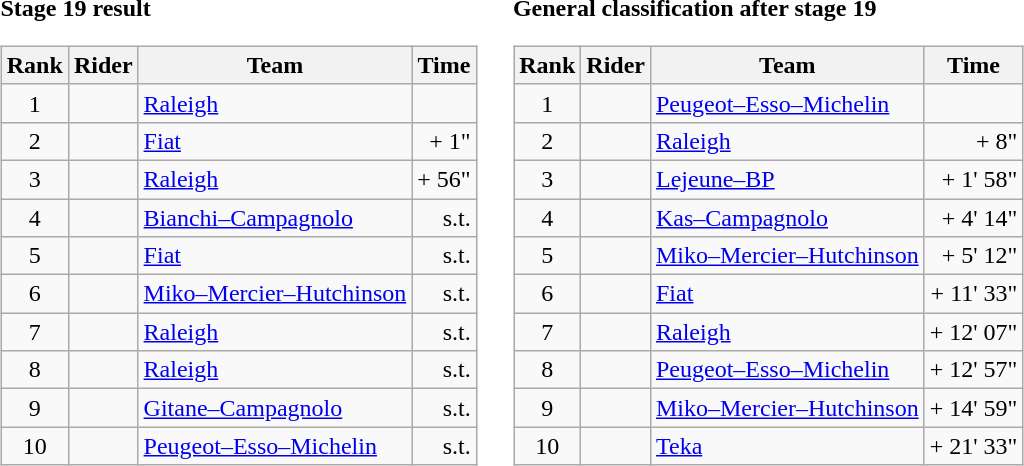<table>
<tr>
<td><strong>Stage 19 result</strong><br><table class="wikitable">
<tr>
<th scope="col">Rank</th>
<th scope="col">Rider</th>
<th scope="col">Team</th>
<th scope="col">Time</th>
</tr>
<tr>
<td style="text-align:center;">1</td>
<td></td>
<td><a href='#'>Raleigh</a></td>
<td style="text-align:right;"></td>
</tr>
<tr>
<td style="text-align:center;">2</td>
<td></td>
<td><a href='#'>Fiat</a></td>
<td style="text-align:right;">+ 1"</td>
</tr>
<tr>
<td style="text-align:center;">3</td>
<td></td>
<td><a href='#'>Raleigh</a></td>
<td style="text-align:right;">+ 56"</td>
</tr>
<tr>
<td style="text-align:center;">4</td>
<td></td>
<td><a href='#'>Bianchi–Campagnolo</a></td>
<td style="text-align:right;">s.t.</td>
</tr>
<tr>
<td style="text-align:center;">5</td>
<td></td>
<td><a href='#'>Fiat</a></td>
<td style="text-align:right;">s.t.</td>
</tr>
<tr>
<td style="text-align:center;">6</td>
<td></td>
<td><a href='#'>Miko–Mercier–Hutchinson</a></td>
<td style="text-align:right;">s.t.</td>
</tr>
<tr>
<td style="text-align:center;">7</td>
<td></td>
<td><a href='#'>Raleigh</a></td>
<td style="text-align:right;">s.t.</td>
</tr>
<tr>
<td style="text-align:center;">8</td>
<td></td>
<td><a href='#'>Raleigh</a></td>
<td style="text-align:right;">s.t.</td>
</tr>
<tr>
<td style="text-align:center;">9</td>
<td></td>
<td><a href='#'>Gitane–Campagnolo</a></td>
<td style="text-align:right;">s.t.</td>
</tr>
<tr>
<td style="text-align:center;">10</td>
<td></td>
<td><a href='#'>Peugeot–Esso–Michelin</a></td>
<td style="text-align:right;">s.t.</td>
</tr>
</table>
</td>
<td></td>
<td><strong>General classification after stage 19</strong><br><table class="wikitable">
<tr>
<th scope="col">Rank</th>
<th scope="col">Rider</th>
<th scope="col">Team</th>
<th scope="col">Time</th>
</tr>
<tr>
<td style="text-align:center;">1</td>
<td> </td>
<td><a href='#'>Peugeot–Esso–Michelin</a></td>
<td style="text-align:right;"></td>
</tr>
<tr>
<td style="text-align:center;">2</td>
<td></td>
<td><a href='#'>Raleigh</a></td>
<td style="text-align:right;">+ 8"</td>
</tr>
<tr>
<td style="text-align:center;">3</td>
<td></td>
<td><a href='#'>Lejeune–BP</a></td>
<td style="text-align:right;">+ 1' 58"</td>
</tr>
<tr>
<td style="text-align:center;">4</td>
<td></td>
<td><a href='#'>Kas–Campagnolo</a></td>
<td style="text-align:right;">+ 4' 14"</td>
</tr>
<tr>
<td style="text-align:center;">5</td>
<td></td>
<td><a href='#'>Miko–Mercier–Hutchinson</a></td>
<td style="text-align:right;">+ 5' 12"</td>
</tr>
<tr>
<td style="text-align:center;">6</td>
<td></td>
<td><a href='#'>Fiat</a></td>
<td style="text-align:right;">+ 11' 33"</td>
</tr>
<tr>
<td style="text-align:center;">7</td>
<td></td>
<td><a href='#'>Raleigh</a></td>
<td style="text-align:right;">+ 12' 07"</td>
</tr>
<tr>
<td style="text-align:center;">8</td>
<td></td>
<td><a href='#'>Peugeot–Esso–Michelin</a></td>
<td style="text-align:right;">+ 12' 57"</td>
</tr>
<tr>
<td style="text-align:center;">9</td>
<td></td>
<td><a href='#'>Miko–Mercier–Hutchinson</a></td>
<td style="text-align:right;">+ 14' 59"</td>
</tr>
<tr>
<td style="text-align:center;">10</td>
<td></td>
<td><a href='#'>Teka</a></td>
<td style="text-align:right;">+ 21' 33"</td>
</tr>
</table>
</td>
</tr>
</table>
